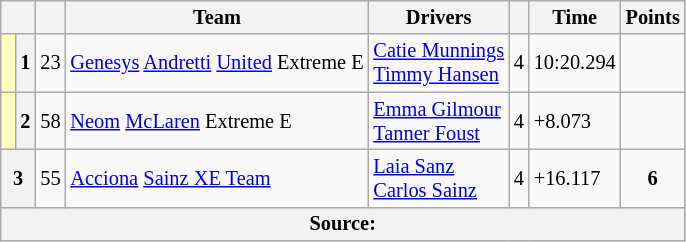<table class="wikitable" style="font-size: 85%">
<tr>
<th scope="col" colspan="2"></th>
<th scope="col"></th>
<th scope="col">Team</th>
<th scope="col">Drivers</th>
<th scope="col"></th>
<th scope="col">Time</th>
<th scope="col">Points</th>
</tr>
<tr>
<td style="background-color:#FFFFBF"> </td>
<th scope=row>1</th>
<td align=center>23</td>
<td> <a href='#'>Genesys</a> <a href='#'>Andretti</a> <a href='#'>United</a> Extreme E</td>
<td> <a href='#'>Catie Munnings</a><br> <a href='#'>Timmy Hansen</a></td>
<td>4</td>
<td>10:20.294</td>
<td></td>
</tr>
<tr>
<td style="background-color:#FFFFBF"> </td>
<th scope=row>2</th>
<td align=center>58</td>
<td> <a href='#'>Neom</a> <a href='#'>McLaren</a> Extreme E</td>
<td> <a href='#'>Emma Gilmour</a><br> <a href='#'>Tanner Foust</a></td>
<td>4</td>
<td>+8.073</td>
<td></td>
</tr>
<tr>
<th scope=row colspan=2>3</th>
<td align=center>55</td>
<td> <a href='#'>Acciona</a>  <a href='#'>Sainz XE Team</a></td>
<td> <a href='#'>Laia Sanz</a><br> <a href='#'>Carlos Sainz</a></td>
<td>4</td>
<td>+16.117</td>
<td align=center><strong>6</strong></td>
</tr>
<tr>
<th colspan="8">Source:</th>
</tr>
</table>
